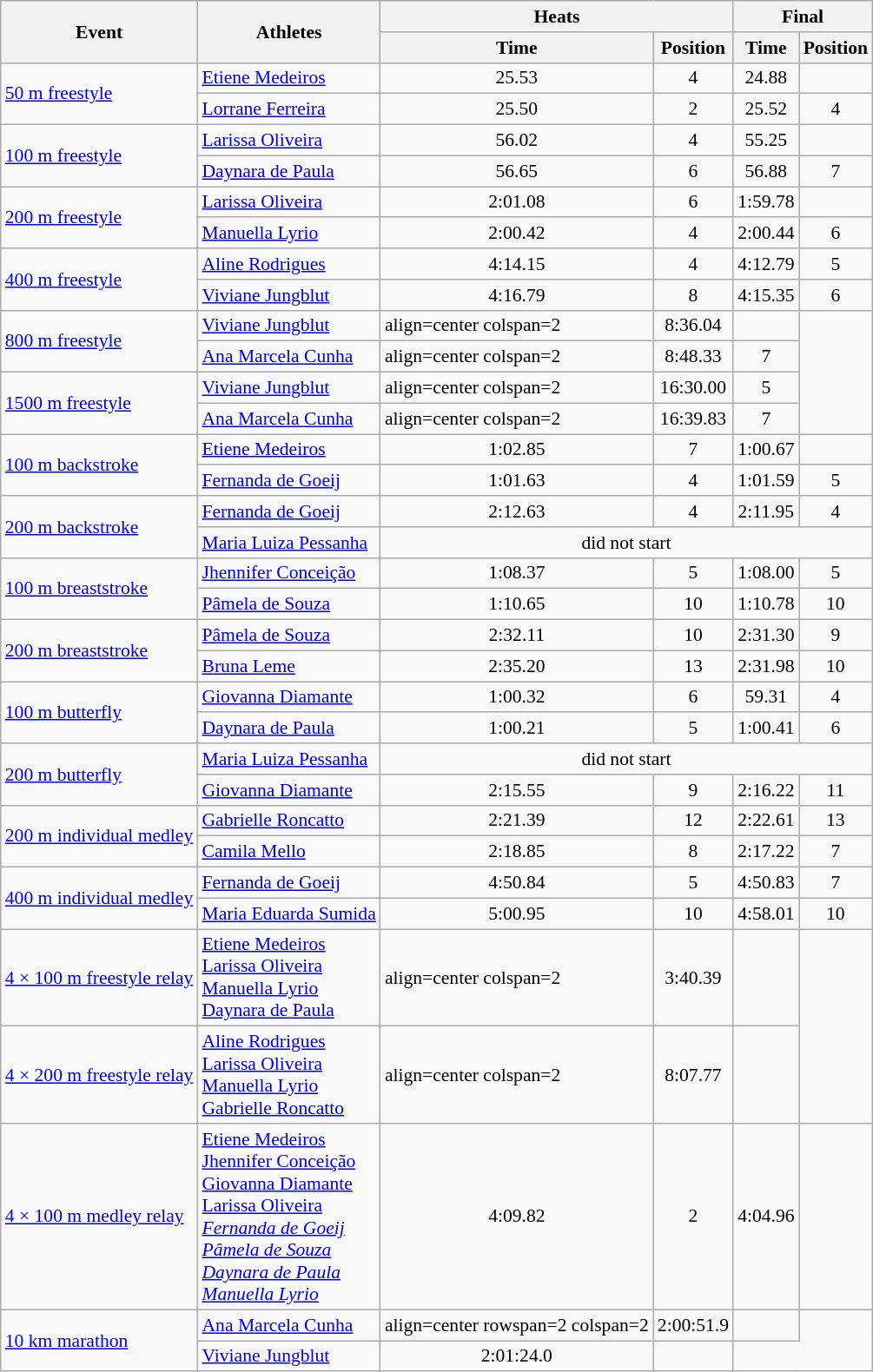<table class="wikitable" border="1" style="font-size:90%">
<tr>
<th rowspan=2>Event</th>
<th rowspan=2>Athletes</th>
<th colspan=2>Heats</th>
<th colspan=2>Final</th>
</tr>
<tr>
<th>Time</th>
<th>Position</th>
<th>Time</th>
<th>Position</th>
</tr>
<tr>
<td rowspan=2><a href='#'>50 m freestyle</a></td>
<td><a href='#'>Etiene Medeiros</a></td>
<td align=center>25.53</td>
<td align=center>4</td>
<td align=center>24.88</td>
<td align=center></td>
</tr>
<tr>
<td><a href='#'>Lorrane Ferreira</a></td>
<td align=center>25.50</td>
<td align=center>2</td>
<td align=center>25.52</td>
<td align=center>4</td>
</tr>
<tr>
<td rowspan=2><a href='#'>100 m freestyle</a></td>
<td><a href='#'>Larissa Oliveira</a></td>
<td align=center>56.02</td>
<td align=center>4</td>
<td align=center>55.25</td>
<td align=center></td>
</tr>
<tr>
<td><a href='#'>Daynara de Paula</a></td>
<td align=center>56.65</td>
<td align=center>6</td>
<td align=center>56.88</td>
<td align=center>7</td>
</tr>
<tr>
<td rowspan=2><a href='#'>200 m freestyle</a></td>
<td><a href='#'>Larissa Oliveira</a></td>
<td align=center>2:01.08</td>
<td align=center>6</td>
<td align=center>1:59.78</td>
<td align=center></td>
</tr>
<tr>
<td><a href='#'>Manuella Lyrio</a></td>
<td align=center>2:00.42</td>
<td align=center>4</td>
<td align=center>2:00.44</td>
<td align=center>6</td>
</tr>
<tr>
<td rowspan=2><a href='#'>400 m freestyle</a></td>
<td><a href='#'>Aline Rodrigues</a></td>
<td align=center>4:14.15</td>
<td align=center>4</td>
<td align=center>4:12.79</td>
<td align=center>5</td>
</tr>
<tr>
<td><a href='#'>Viviane Jungblut</a></td>
<td align=center>4:16.79</td>
<td align=center>8</td>
<td align=center>4:15.35</td>
<td align=center>6</td>
</tr>
<tr>
<td rowspan=2><a href='#'>800 m freestyle</a></td>
<td><a href='#'>Viviane Jungblut</a></td>
<td>align=center colspan=2 </td>
<td align=center>8:36.04</td>
<td align=center></td>
</tr>
<tr>
<td><a href='#'>Ana Marcela Cunha</a></td>
<td>align=center colspan=2 </td>
<td align=center>8:48.33</td>
<td align=center>7</td>
</tr>
<tr>
<td rowspan=2><a href='#'>1500 m freestyle</a></td>
<td><a href='#'>Viviane Jungblut</a></td>
<td>align=center colspan=2 </td>
<td align=center>16:30.00</td>
<td align=center>5</td>
</tr>
<tr>
<td><a href='#'>Ana Marcela Cunha</a></td>
<td>align=center colspan=2 </td>
<td align=center>16:39.83</td>
<td align=center>7</td>
</tr>
<tr>
<td rowspan=2><a href='#'>100 m backstroke</a></td>
<td><a href='#'>Etiene Medeiros</a></td>
<td align=center>1:02.85</td>
<td align=center>7</td>
<td align=center>1:00.67</td>
<td align=center></td>
</tr>
<tr>
<td><a href='#'>Fernanda de Goeij</a></td>
<td align=center>1:01.63</td>
<td align=center>4</td>
<td align=center>1:01.59</td>
<td align=center>5</td>
</tr>
<tr>
<td rowspan=2><a href='#'>200 m backstroke</a></td>
<td><a href='#'>Fernanda de Goeij</a></td>
<td align=center>2:12.63</td>
<td align=center>4</td>
<td align=center>2:11.95</td>
<td align=center>4</td>
</tr>
<tr>
<td><a href='#'>Maria Luiza Pessanha</a></td>
<td align=center colspan=4>did not start</td>
</tr>
<tr>
<td rowspan=2><a href='#'>100 m breaststroke</a></td>
<td><a href='#'>Jhennifer Conceição</a></td>
<td align=center>1:08.37</td>
<td align=center>5</td>
<td align=center>1:08.00</td>
<td align=center>5</td>
</tr>
<tr>
<td><a href='#'>Pâmela de Souza</a></td>
<td align=center>1:10.65</td>
<td align=center>10</td>
<td align=center>1:10.78</td>
<td align=center>10</td>
</tr>
<tr>
<td rowspan=2><a href='#'>200 m breaststroke</a></td>
<td><a href='#'>Pâmela de Souza</a></td>
<td align=center>2:32.11</td>
<td align=center>10</td>
<td align=center>2:31.30</td>
<td align=center>9</td>
</tr>
<tr>
<td><a href='#'>Bruna Leme</a></td>
<td align=center>2:35.20</td>
<td align=center>13</td>
<td align=center>2:31.98</td>
<td align=center>10</td>
</tr>
<tr>
<td rowspan=2><a href='#'>100 m butterfly</a></td>
<td><a href='#'>Giovanna Diamante</a></td>
<td align=center>1:00.32</td>
<td align=center>6</td>
<td align=center>59.31</td>
<td align=center>4</td>
</tr>
<tr>
<td><a href='#'>Daynara de Paula</a></td>
<td align=center>1:00.21</td>
<td align=center>5</td>
<td align=center>1:00.41</td>
<td align=center>6</td>
</tr>
<tr>
<td rowspan=2><a href='#'>200 m butterfly</a></td>
<td><a href='#'>Maria Luiza Pessanha</a></td>
<td align=center colspan=4>did not start</td>
</tr>
<tr>
<td><a href='#'>Giovanna Diamante</a></td>
<td align=center>2:15.55</td>
<td align=center>9</td>
<td align=center>2:16.22</td>
<td align=center>11</td>
</tr>
<tr>
<td rowspan=2><a href='#'>200 m individual medley</a></td>
<td><a href='#'>Gabrielle Roncatto</a></td>
<td align=center>2:21.39</td>
<td align=center>12</td>
<td align=center>2:22.61</td>
<td align=center>13</td>
</tr>
<tr>
<td><a href='#'>Camila Mello</a></td>
<td align=center>2:18.85</td>
<td align=center>8</td>
<td align=center>2:17.22</td>
<td align=center>7</td>
</tr>
<tr>
<td rowspan=2><a href='#'>400 m individual medley</a></td>
<td><a href='#'>Fernanda de Goeij</a></td>
<td align=center>4:50.84</td>
<td align=center>5</td>
<td align=center>4:50.83</td>
<td align=center>7</td>
</tr>
<tr>
<td><a href='#'>Maria Eduarda Sumida</a></td>
<td align=center>5:00.95</td>
<td align=center>10</td>
<td align=center>4:58.01</td>
<td align=center>10</td>
</tr>
<tr>
<td><a href='#'>4 × 100 m freestyle relay</a></td>
<td><a href='#'>Etiene Medeiros</a><br><a href='#'>Larissa Oliveira</a><br><a href='#'>Manuella Lyrio</a><br><a href='#'>Daynara de Paula</a></td>
<td>align=center colspan=2 </td>
<td align=center>3:40.39</td>
<td align=center></td>
</tr>
<tr>
<td><a href='#'>4 × 200 m freestyle relay</a></td>
<td><a href='#'>Aline Rodrigues</a><br><a href='#'>Larissa Oliveira</a><br><a href='#'>Manuella Lyrio</a><br><a href='#'>Gabrielle Roncatto</a></td>
<td>align=center colspan=2 </td>
<td align=center>8:07.77</td>
<td align=center></td>
</tr>
<tr>
<td><a href='#'>4 × 100 m medley relay</a></td>
<td><a href='#'>Etiene Medeiros</a><br><a href='#'>Jhennifer Conceição</a> <br><a href='#'>Giovanna Diamante</a><br><a href='#'>Larissa Oliveira</a><br><em><a href='#'>Fernanda de Goeij</a> <br><a href='#'>Pâmela de Souza</a> <br><a href='#'>Daynara de Paula</a> <br><a href='#'>Manuella Lyrio</a></em></td>
<td align=center>4:09.82</td>
<td align=center>2</td>
<td align=center>4:04.96</td>
<td align=center></td>
</tr>
<tr>
<td rowspan=2><a href='#'>10 km marathon</a></td>
<td><a href='#'>Ana Marcela Cunha</a></td>
<td>align=center rowspan=2 colspan=2 </td>
<td align=center>2:00:51.9</td>
<td align=center></td>
</tr>
<tr>
<td><a href='#'>Viviane Jungblut</a></td>
<td align=center>2:01:24.0</td>
<td align=center></td>
</tr>
</table>
